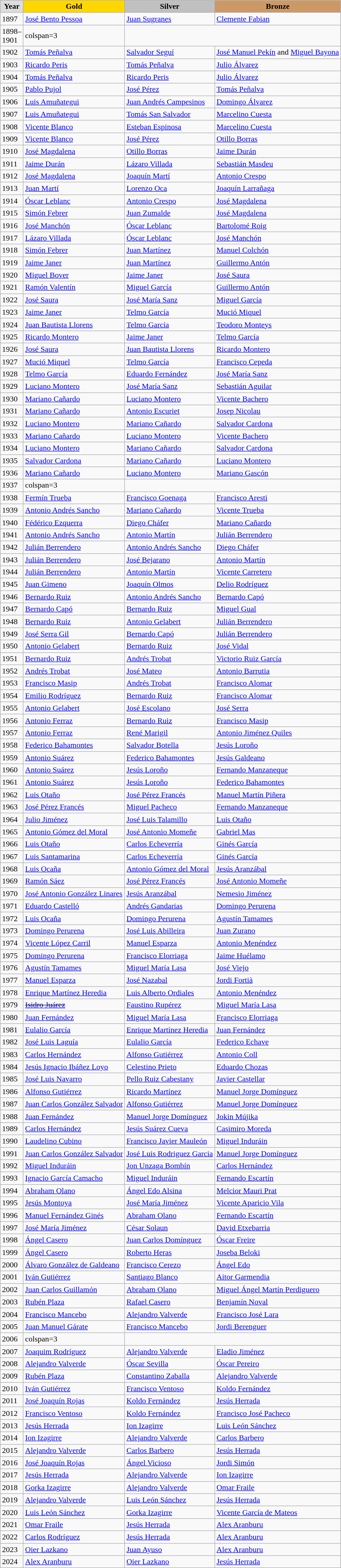<table class="wikitable" style="text-align:left;">
<tr>
<td style="background:#DDDDDD; font-weight:bold; text-align:center;">Year</td>
<td style="background:gold; font-weight:bold; text-align:center;">Gold</td>
<td style="background:silver; font-weight:bold; text-align:center;">Silver</td>
<td style="background:#cc9966; font-weight:bold; text-align:center;">Bronze</td>
</tr>
<tr>
<td>1897</td>
<td><a href='#'>José Bento Pessoa</a></td>
<td><a href='#'>Juan Sugranes</a></td>
<td><a href='#'>Clemente Fabian</a></td>
</tr>
<tr>
<td>1898–<br>1901</td>
<td>colspan=3 </td>
</tr>
<tr>
<td>1902</td>
<td><a href='#'>Tomás Peñalva</a></td>
<td><a href='#'>Salvador Seguí</a></td>
<td><a href='#'>José Manuel Pekín</a> and <a href='#'>Miguel Bayona</a></td>
</tr>
<tr>
<td>1903</td>
<td><a href='#'>Ricardo Peris</a></td>
<td><a href='#'>Tomás Peñalva</a></td>
<td><a href='#'>Julio Álvarez</a></td>
</tr>
<tr>
<td>1904</td>
<td><a href='#'>Tomás Peñalva</a></td>
<td><a href='#'>Ricardo Peris</a></td>
<td><a href='#'>Julio Álvarez</a></td>
</tr>
<tr>
<td>1905</td>
<td><a href='#'>Pablo Pujol</a></td>
<td><a href='#'>José Pérez</a></td>
<td><a href='#'>Tomás Peñalva</a></td>
</tr>
<tr>
<td>1906</td>
<td><a href='#'>Luis Amuñategui</a></td>
<td><a href='#'>Juan Andrés Campesinos</a></td>
<td><a href='#'>Domingo Álvarez</a></td>
</tr>
<tr>
<td>1907</td>
<td><a href='#'>Luis Amuñategui</a></td>
<td><a href='#'>Tomás San Salvador</a></td>
<td><a href='#'>Marcelino Cuesta</a></td>
</tr>
<tr>
<td>1908</td>
<td><a href='#'>Vicente Blanco</a></td>
<td><a href='#'>Esteban Espinosa</a></td>
<td><a href='#'>Marcelino Cuesta</a></td>
</tr>
<tr>
<td>1909</td>
<td><a href='#'>Vicente Blanco</a></td>
<td><a href='#'>José Pérez</a></td>
<td><a href='#'>Otillo Borras</a></td>
</tr>
<tr>
<td>1910</td>
<td><a href='#'>José Magdalena</a></td>
<td><a href='#'>Otillo Borras</a></td>
<td><a href='#'>Jaime Durán</a></td>
</tr>
<tr>
<td>1911</td>
<td><a href='#'>Jaime Durán</a></td>
<td><a href='#'>Lázaro Villada</a></td>
<td><a href='#'>Sebastián Masdeu</a></td>
</tr>
<tr>
<td>1912</td>
<td><a href='#'>José Magdalena</a></td>
<td><a href='#'>Joaquín Martí</a></td>
<td><a href='#'>Antonio Crespo</a></td>
</tr>
<tr>
<td>1913</td>
<td><a href='#'>Juan Martí</a></td>
<td><a href='#'>Lorenzo Oca</a></td>
<td><a href='#'>Joaquín Larrañaga</a></td>
</tr>
<tr>
<td>1914</td>
<td><a href='#'>Óscar Leblanc</a></td>
<td><a href='#'>Antonio Crespo</a></td>
<td><a href='#'>José Magdalena</a></td>
</tr>
<tr>
<td>1915</td>
<td><a href='#'>Simón Febrer</a></td>
<td><a href='#'>Juan Zumalde</a></td>
<td><a href='#'>José Magdalena</a></td>
</tr>
<tr>
<td>1916</td>
<td><a href='#'>José Manchón</a></td>
<td><a href='#'>Óscar Leblanc</a></td>
<td><a href='#'>Bartolomé Roig</a></td>
</tr>
<tr>
<td>1917</td>
<td><a href='#'>Lázaro Villada</a></td>
<td><a href='#'>Óscar Leblanc</a></td>
<td><a href='#'>José Manchón</a></td>
</tr>
<tr>
<td>1918</td>
<td><a href='#'>Simón Febrer</a></td>
<td><a href='#'>Juan Martínez</a></td>
<td><a href='#'>Manuel Colchón</a></td>
</tr>
<tr>
<td>1919</td>
<td><a href='#'>Jaime Janer</a></td>
<td><a href='#'>Juan Martínez</a></td>
<td><a href='#'>Guillermo Antón</a></td>
</tr>
<tr>
<td>1920</td>
<td><a href='#'>Miguel Bover</a></td>
<td><a href='#'>Jaime Janer</a></td>
<td><a href='#'>José Saura</a></td>
</tr>
<tr>
<td>1921</td>
<td><a href='#'>Ramón Valentín</a></td>
<td><a href='#'>Miguel García</a></td>
<td><a href='#'>Guillermo Antón</a></td>
</tr>
<tr>
<td>1922</td>
<td><a href='#'>José Saura</a></td>
<td><a href='#'>José María Sanz</a></td>
<td><a href='#'>Miguel García</a></td>
</tr>
<tr>
<td>1923</td>
<td><a href='#'>Jaime Janer</a></td>
<td><a href='#'>Telmo García</a></td>
<td><a href='#'>Mució Miquel</a></td>
</tr>
<tr>
<td>1924</td>
<td><a href='#'>Juan Bautista Llorens</a></td>
<td><a href='#'>Telmo García</a></td>
<td><a href='#'>Teodoro Monteys</a></td>
</tr>
<tr>
<td>1925</td>
<td><a href='#'>Ricardo Montero</a></td>
<td><a href='#'>Jaime Janer</a></td>
<td><a href='#'>Telmo García</a></td>
</tr>
<tr>
<td>1926</td>
<td><a href='#'>José Saura</a></td>
<td><a href='#'>Juan Bautista Llorens</a></td>
<td><a href='#'>Ricardo Montero</a></td>
</tr>
<tr>
<td>1927</td>
<td><a href='#'>Mució Miquel</a></td>
<td><a href='#'>Telmo García</a></td>
<td><a href='#'>Francisco Cepeda</a></td>
</tr>
<tr>
<td>1928</td>
<td><a href='#'>Telmo García</a></td>
<td><a href='#'>Eduardo Fernández</a></td>
<td><a href='#'>José María Sanz</a></td>
</tr>
<tr>
<td>1929</td>
<td><a href='#'>Luciano Montero</a></td>
<td><a href='#'>José María Sanz</a></td>
<td><a href='#'>Sebastián Aguilar</a></td>
</tr>
<tr>
<td>1930</td>
<td><a href='#'>Mariano Cañardo</a></td>
<td><a href='#'>Luciano Montero</a></td>
<td><a href='#'>Vicente Bachero</a></td>
</tr>
<tr>
<td>1931</td>
<td><a href='#'>Mariano Cañardo</a></td>
<td><a href='#'>Antonio Escuriet</a></td>
<td><a href='#'>Josep Nicolau</a></td>
</tr>
<tr>
<td>1932</td>
<td><a href='#'>Luciano Montero</a></td>
<td><a href='#'>Mariano Cañardo</a></td>
<td><a href='#'>Salvador Cardona</a></td>
</tr>
<tr>
<td>1933</td>
<td><a href='#'>Mariano Cañardo</a></td>
<td><a href='#'>Luciano Montero</a></td>
<td><a href='#'>Vicente Bachero</a></td>
</tr>
<tr>
<td>1934</td>
<td><a href='#'>Luciano Montero</a></td>
<td><a href='#'>Mariano Cañardo</a></td>
<td><a href='#'>Salvador Cardona</a></td>
</tr>
<tr>
<td>1935</td>
<td><a href='#'>Salvador Cardona</a></td>
<td><a href='#'>Mariano Cañardo</a></td>
<td><a href='#'>Luciano Montero</a></td>
</tr>
<tr>
<td>1936</td>
<td><a href='#'>Mariano Cañardo</a></td>
<td><a href='#'>Luciano Montero</a></td>
<td><a href='#'>Mariano Gascón</a></td>
</tr>
<tr>
<td>1937</td>
<td>colspan=3 </td>
</tr>
<tr>
<td>1938</td>
<td><a href='#'>Fermín Trueba</a></td>
<td><a href='#'>Francisco Goenaga</a></td>
<td><a href='#'>Francisco Aresti</a></td>
</tr>
<tr>
<td>1939</td>
<td><a href='#'>Antonio Andrés Sancho</a></td>
<td><a href='#'>Mariano Cañardo</a></td>
<td><a href='#'>Vicente Trueba</a></td>
</tr>
<tr>
<td>1940</td>
<td><a href='#'>Fédérico Ezquerra</a></td>
<td><a href='#'>Diego Cháfer</a></td>
<td><a href='#'>Mariano Cañardo</a></td>
</tr>
<tr>
<td>1941</td>
<td><a href='#'>Antonio Andrés Sancho</a></td>
<td><a href='#'>Antonio Martín</a></td>
<td><a href='#'>Julián Berrendero</a></td>
</tr>
<tr>
<td>1942</td>
<td><a href='#'>Julián Berrendero</a></td>
<td><a href='#'>Antonio Andrés Sancho</a></td>
<td><a href='#'>Diego Cháfer</a></td>
</tr>
<tr>
<td>1943</td>
<td><a href='#'>Julián Berrendero</a></td>
<td><a href='#'>José Bejarano</a></td>
<td><a href='#'>Antonio Martín</a></td>
</tr>
<tr>
<td>1944</td>
<td><a href='#'>Julián Berrendero</a></td>
<td><a href='#'>Antonio Martín</a></td>
<td><a href='#'>Vicente Carretero</a></td>
</tr>
<tr>
<td>1945</td>
<td><a href='#'>Juan Gimeno</a></td>
<td><a href='#'>Joaquín Olmos</a></td>
<td><a href='#'>Delio Rodríguez</a></td>
</tr>
<tr>
<td>1946</td>
<td><a href='#'>Bernardo Ruiz</a></td>
<td><a href='#'>Antonio Andrés Sancho</a></td>
<td><a href='#'>Bernardo Capó</a></td>
</tr>
<tr>
<td>1947</td>
<td><a href='#'>Bernardo Capó</a></td>
<td><a href='#'>Bernardo Ruiz</a></td>
<td><a href='#'>Miguel Gual</a></td>
</tr>
<tr>
<td>1948</td>
<td><a href='#'>Bernardo Ruiz</a></td>
<td><a href='#'>Antonio Gelabert</a></td>
<td><a href='#'>Julián Berrendero</a></td>
</tr>
<tr>
<td>1949</td>
<td><a href='#'>José Serra Gil</a></td>
<td><a href='#'>Bernardo Capó</a></td>
<td><a href='#'>Julián Berrendero</a></td>
</tr>
<tr>
<td>1950</td>
<td><a href='#'>Antonio Gelabert</a></td>
<td><a href='#'>Bernardo Ruiz</a></td>
<td><a href='#'>José Vidal</a></td>
</tr>
<tr>
<td>1951</td>
<td><a href='#'>Bernardo Ruiz</a></td>
<td><a href='#'>Andrés Trobat</a></td>
<td><a href='#'>Victorio Ruiz García</a></td>
</tr>
<tr>
<td>1952</td>
<td><a href='#'>Andrés Trobat</a></td>
<td><a href='#'>José Mateo</a></td>
<td><a href='#'>Antonio Barrutia</a></td>
</tr>
<tr>
<td>1953</td>
<td><a href='#'>Francisco Masip</a></td>
<td><a href='#'>Andrés Trobat</a></td>
<td><a href='#'>Francisco Alomar</a></td>
</tr>
<tr>
<td>1954</td>
<td><a href='#'>Emilio Rodríguez</a></td>
<td><a href='#'>Bernardo Ruiz</a></td>
<td><a href='#'>Francisco Alomar</a></td>
</tr>
<tr>
<td>1955</td>
<td><a href='#'>Antonio Gelabert</a></td>
<td><a href='#'>José Escolano</a></td>
<td><a href='#'>José Serra</a></td>
</tr>
<tr>
<td>1956</td>
<td><a href='#'>Antonio Ferraz</a></td>
<td><a href='#'>Bernardo Ruiz</a></td>
<td><a href='#'>Francisco Masip</a></td>
</tr>
<tr>
<td>1957</td>
<td><a href='#'>Antonio Ferraz</a></td>
<td><a href='#'>René Marigil</a></td>
<td><a href='#'>Antonio Jiménez Quiles</a></td>
</tr>
<tr>
<td>1958</td>
<td><a href='#'>Federico Bahamontes</a></td>
<td><a href='#'>Salvador Botella</a></td>
<td><a href='#'>Jesús Loroño</a></td>
</tr>
<tr>
<td>1959</td>
<td><a href='#'>Antonio Suárez</a></td>
<td><a href='#'>Federico Bahamontes</a></td>
<td><a href='#'>Jesús Galdeano</a></td>
</tr>
<tr>
<td>1960</td>
<td><a href='#'>Antonio Suárez</a></td>
<td><a href='#'>Jesús Loroño</a></td>
<td><a href='#'>Fernando Manzaneque</a></td>
</tr>
<tr>
<td>1961</td>
<td><a href='#'>Antonio Suárez</a></td>
<td><a href='#'>Jesús Loroño</a></td>
<td><a href='#'>Federico Bahamontes</a></td>
</tr>
<tr>
<td>1962</td>
<td><a href='#'>Luis Otaño</a></td>
<td><a href='#'>José Pérez Francés</a></td>
<td><a href='#'>Manuel Martín Piñera</a></td>
</tr>
<tr>
<td>1963</td>
<td><a href='#'>José Pérez Francés</a></td>
<td><a href='#'>Miguel Pacheco</a></td>
<td><a href='#'>Fernando Manzaneque</a></td>
</tr>
<tr>
<td>1964</td>
<td><a href='#'>Julio Jiménez</a></td>
<td><a href='#'>José Luis Talamillo</a></td>
<td><a href='#'>Luis Otaño</a></td>
</tr>
<tr>
<td>1965</td>
<td><a href='#'>Antonio Gómez del Moral</a></td>
<td><a href='#'>José Antonio Momeñe</a></td>
<td><a href='#'>Gabriel Mas</a></td>
</tr>
<tr>
<td>1966</td>
<td><a href='#'>Luis Otaño</a></td>
<td><a href='#'>Carlos Echeverría</a></td>
<td><a href='#'>Ginés García</a></td>
</tr>
<tr>
<td>1967</td>
<td><a href='#'>Luis Santamarina</a></td>
<td><a href='#'>Carlos Echeverría</a></td>
<td><a href='#'>Ginés García</a></td>
</tr>
<tr>
<td>1968</td>
<td><a href='#'>Luis Ocaña</a></td>
<td><a href='#'>Antonio Gómez del Moral</a></td>
<td><a href='#'>Jesús Aranzábal</a></td>
</tr>
<tr>
<td>1969</td>
<td><a href='#'>Ramón Sáez</a></td>
<td><a href='#'>José Pérez Francés</a></td>
<td><a href='#'>José Antonio Momeñe</a></td>
</tr>
<tr>
<td>1970</td>
<td><a href='#'>José Antonio González Linares</a></td>
<td><a href='#'>Jesús Aranzábal</a></td>
<td><a href='#'>Nemesio Jiménez</a></td>
</tr>
<tr>
<td>1971</td>
<td><a href='#'>Eduardo Castelló</a></td>
<td><a href='#'>Andrés Gandarias</a></td>
<td><a href='#'>Domingo Perurena</a></td>
</tr>
<tr>
<td>1972</td>
<td><a href='#'>Luis Ocaña</a></td>
<td><a href='#'>Domingo Perurena</a></td>
<td><a href='#'>Agustín Tamames</a></td>
</tr>
<tr>
<td>1973</td>
<td><a href='#'>Domingo Perurena</a></td>
<td><a href='#'>José Luis Abilleira</a></td>
<td><a href='#'>Juan Zurano</a></td>
</tr>
<tr>
<td>1974</td>
<td><a href='#'>Vicente López Carril</a></td>
<td><a href='#'>Manuel Esparza</a></td>
<td><a href='#'>Antonio Menéndez</a></td>
</tr>
<tr>
<td>1975</td>
<td><a href='#'>Domingo Perurena</a></td>
<td><a href='#'>Francisco Elorriaga</a></td>
<td><a href='#'>Jaime Huélamo</a></td>
</tr>
<tr>
<td>1976</td>
<td><a href='#'>Agustín Tamames</a></td>
<td><a href='#'>Miguel María Lasa</a></td>
<td><a href='#'>José Viejo</a></td>
</tr>
<tr>
<td>1977</td>
<td><a href='#'>Manuel Esparza</a></td>
<td><a href='#'>José Nazabal</a></td>
<td><a href='#'>Jordi Fortià</a></td>
</tr>
<tr>
<td>1978</td>
<td><a href='#'>Enrique Martínez Heredia</a></td>
<td><a href='#'>Luis Alberto Ordiales</a></td>
<td><a href='#'>Antonio Menéndez</a></td>
</tr>
<tr>
<td>1979</td>
<td><s><a href='#'>Isidro Juárez</a></s></td>
<td><a href='#'>Faustino Rupérez</a></td>
<td><a href='#'>Miguel María Lasa</a></td>
</tr>
<tr>
<td>1980</td>
<td><a href='#'>Juan Fernández</a></td>
<td><a href='#'>Miguel María Lasa</a></td>
<td><a href='#'>Francisco Elorriaga</a></td>
</tr>
<tr>
<td>1981</td>
<td><a href='#'>Eulalio García</a></td>
<td><a href='#'>Enrique Martínez Heredia</a></td>
<td><a href='#'>Juan Fernández</a></td>
</tr>
<tr>
<td>1982</td>
<td><a href='#'>José Luis Laguía</a></td>
<td><a href='#'>Eulalio García</a></td>
<td><a href='#'>Federico Echave</a></td>
</tr>
<tr>
<td>1983</td>
<td><a href='#'>Carlos Hernández</a></td>
<td><a href='#'>Alfonso Gutiérrez</a></td>
<td><a href='#'>Antonio Coll</a></td>
</tr>
<tr>
<td>1984</td>
<td><a href='#'>Jesús Ignacio Ibáñez Loyo</a></td>
<td><a href='#'>Celestino Prieto</a></td>
<td><a href='#'>Eduardo Chozas</a></td>
</tr>
<tr>
<td>1985</td>
<td><a href='#'>José Luis Navarro</a></td>
<td><a href='#'>Pello Ruiz Cabestany</a></td>
<td><a href='#'>Javier Castellar</a></td>
</tr>
<tr>
<td>1986</td>
<td><a href='#'>Alfonso Gutiérrez</a></td>
<td><a href='#'>Ricardo Martínez</a></td>
<td><a href='#'>Manuel Jorge Domínguez</a></td>
</tr>
<tr>
<td>1987</td>
<td><a href='#'>Juan Carlos González Salvador</a></td>
<td><a href='#'>Alfonso Gutiérrez</a></td>
<td><a href='#'>Manuel Jorge Domínguez</a></td>
</tr>
<tr>
<td>1988</td>
<td><a href='#'>Juan Fernández</a></td>
<td><a href='#'>Manuel Jorge Domínguez</a></td>
<td><a href='#'>Jokin Mújika</a></td>
</tr>
<tr>
<td>1989</td>
<td><a href='#'>Carlos Hernández</a></td>
<td><a href='#'>Jesús Suárez Cueva</a></td>
<td><a href='#'>Casimiro Moreda</a></td>
</tr>
<tr>
<td>1990</td>
<td><a href='#'>Laudelino Cubino</a></td>
<td><a href='#'>Francisco Javier Mauleón</a></td>
<td><a href='#'>Miguel Induráin</a></td>
</tr>
<tr>
<td>1991</td>
<td><a href='#'>Juan Carlos González Salvador</a></td>
<td><a href='#'>José Luis Rodriguez Garcia</a></td>
<td><a href='#'>Manuel Jorge Domínguez</a></td>
</tr>
<tr>
<td>1992</td>
<td><a href='#'>Miguel Induráin</a></td>
<td><a href='#'>Jon Unzaga Bombín</a></td>
<td><a href='#'>Carlos Hernández</a></td>
</tr>
<tr>
<td>1993</td>
<td><a href='#'>Ignacio García Camacho</a></td>
<td><a href='#'>Miguel Induráin</a></td>
<td><a href='#'>Fernando Escartín</a></td>
</tr>
<tr>
<td>1994</td>
<td><a href='#'>Abraham Olano</a></td>
<td><a href='#'>Ángel Edo Alsina</a></td>
<td><a href='#'>Melcior Mauri Prat</a></td>
</tr>
<tr>
<td>1995</td>
<td><a href='#'>Jesús Montoya</a></td>
<td><a href='#'>José María Jiménez</a></td>
<td><a href='#'>Vicente Aparicio Vila</a></td>
</tr>
<tr>
<td>1996</td>
<td><a href='#'>Manuel Fernández Ginés</a></td>
<td><a href='#'>Abraham Olano</a></td>
<td><a href='#'>Fernando Escartín</a></td>
</tr>
<tr>
<td>1997</td>
<td><a href='#'>José María Jiménez</a></td>
<td><a href='#'>César Solaun</a></td>
<td><a href='#'>David Etxebarria</a></td>
</tr>
<tr>
<td>1998</td>
<td><a href='#'>Ángel Casero</a></td>
<td><a href='#'>Juan Carlos Domínguez</a></td>
<td><a href='#'>Óscar Freire</a></td>
</tr>
<tr>
<td>1999</td>
<td><a href='#'>Ángel Casero</a></td>
<td><a href='#'>Roberto Heras</a></td>
<td><a href='#'>Joseba Beloki</a></td>
</tr>
<tr>
<td>2000</td>
<td><a href='#'>Álvaro González de Galdeano</a></td>
<td><a href='#'>Francisco Cerezo</a></td>
<td><a href='#'>Ángel Edo</a></td>
</tr>
<tr>
<td>2001</td>
<td><a href='#'>Iván Gutiérrez</a></td>
<td><a href='#'>Santiago Blanco</a></td>
<td><a href='#'>Aitor Garmendia</a></td>
</tr>
<tr>
<td>2002</td>
<td><a href='#'>Juan Carlos Guillamón</a></td>
<td><a href='#'>Abraham Olano</a></td>
<td><a href='#'>Miguel Ángel Martín Perdiguero</a></td>
</tr>
<tr>
<td>2003</td>
<td><a href='#'>Rubén Plaza</a></td>
<td><a href='#'>Rafael Casero</a></td>
<td><a href='#'>Benjamín Noval</a></td>
</tr>
<tr>
<td>2004</td>
<td><a href='#'>Francisco Mancebo</a></td>
<td><a href='#'>Alejandro Valverde</a></td>
<td><a href='#'>Francisco José Lara</a></td>
</tr>
<tr>
<td>2005</td>
<td><a href='#'>Juan Manuel Gárate</a></td>
<td><a href='#'>Francisco Mancebo</a></td>
<td><a href='#'>Jordi Berenguer</a></td>
</tr>
<tr>
<td>2006</td>
<td>colspan=3 </td>
</tr>
<tr>
<td>2007</td>
<td><a href='#'>Joaquim Rodríguez</a></td>
<td><a href='#'>Alejandro Valverde</a></td>
<td><a href='#'>Eladio Jiménez</a></td>
</tr>
<tr>
<td>2008</td>
<td><a href='#'>Alejandro Valverde</a></td>
<td><a href='#'>Óscar Sevilla</a></td>
<td><a href='#'>Óscar Pereiro</a></td>
</tr>
<tr>
<td>2009</td>
<td><a href='#'>Rubén Plaza</a></td>
<td><a href='#'>Constantino Zaballa</a></td>
<td><a href='#'>Alejandro Valverde</a></td>
</tr>
<tr>
<td>2010</td>
<td><a href='#'>Iván Gutiérrez</a></td>
<td><a href='#'>Francisco Ventoso</a></td>
<td><a href='#'>Koldo Fernández</a></td>
</tr>
<tr>
<td>2011</td>
<td><a href='#'>José Joaquín Rojas</a></td>
<td><a href='#'>Koldo Fernández</a></td>
<td><a href='#'>Jesús Herrada</a></td>
</tr>
<tr>
<td>2012</td>
<td><a href='#'>Francisco Ventoso</a></td>
<td><a href='#'>Koldo Fernández</a></td>
<td><a href='#'>Francisco José Pacheco</a></td>
</tr>
<tr>
<td>2013</td>
<td><a href='#'>Jesús Herrada</a></td>
<td><a href='#'>Ion Izagirre</a></td>
<td><a href='#'>Luis León Sánchez</a></td>
</tr>
<tr>
<td>2014</td>
<td><a href='#'>Ion Izagirre</a></td>
<td><a href='#'>Alejandro Valverde</a></td>
<td><a href='#'>Carlos Barbero</a></td>
</tr>
<tr>
<td>2015</td>
<td><a href='#'>Alejandro Valverde</a></td>
<td><a href='#'>Carlos Barbero</a></td>
<td><a href='#'>Jesús Herrada</a></td>
</tr>
<tr>
<td>2016</td>
<td><a href='#'>José Joaquín Rojas</a></td>
<td><a href='#'>Ángel Vicioso</a></td>
<td><a href='#'>Jordi Simón</a></td>
</tr>
<tr>
<td>2017</td>
<td><a href='#'>Jesús Herrada</a></td>
<td><a href='#'>Alejandro Valverde</a></td>
<td><a href='#'>Ion Izagirre</a></td>
</tr>
<tr>
<td>2018</td>
<td><a href='#'>Gorka Izagirre</a></td>
<td><a href='#'>Alejandro Valverde</a></td>
<td><a href='#'>Omar Fraile</a></td>
</tr>
<tr>
<td>2019</td>
<td><a href='#'>Alejandro Valverde</a></td>
<td><a href='#'>Luis León Sánchez</a></td>
<td><a href='#'>Jesús Herrada</a></td>
</tr>
<tr>
<td>2020</td>
<td><a href='#'>Luis León Sánchez</a></td>
<td><a href='#'>Gorka Izagirre</a></td>
<td><a href='#'>Vicente García de Mateos</a></td>
</tr>
<tr>
<td>2021</td>
<td><a href='#'>Omar Fraile</a></td>
<td><a href='#'>Jesús Herrada</a></td>
<td><a href='#'>Alex Aranburu</a></td>
</tr>
<tr>
<td>2022</td>
<td><a href='#'>Carlos Rodríguez</a></td>
<td><a href='#'>Jesús Herrada</a></td>
<td><a href='#'>Alex Aranburu</a></td>
</tr>
<tr>
<td>2023</td>
<td><a href='#'>Oier Lazkano</a></td>
<td><a href='#'>Juan Ayuso</a></td>
<td><a href='#'>Alex Aranburu</a></td>
</tr>
<tr>
<td>2024</td>
<td><a href='#'>Alex Aranburu</a></td>
<td><a href='#'>Oier Lazkano</a></td>
<td><a href='#'>Jesús Herrada</a></td>
</tr>
</table>
